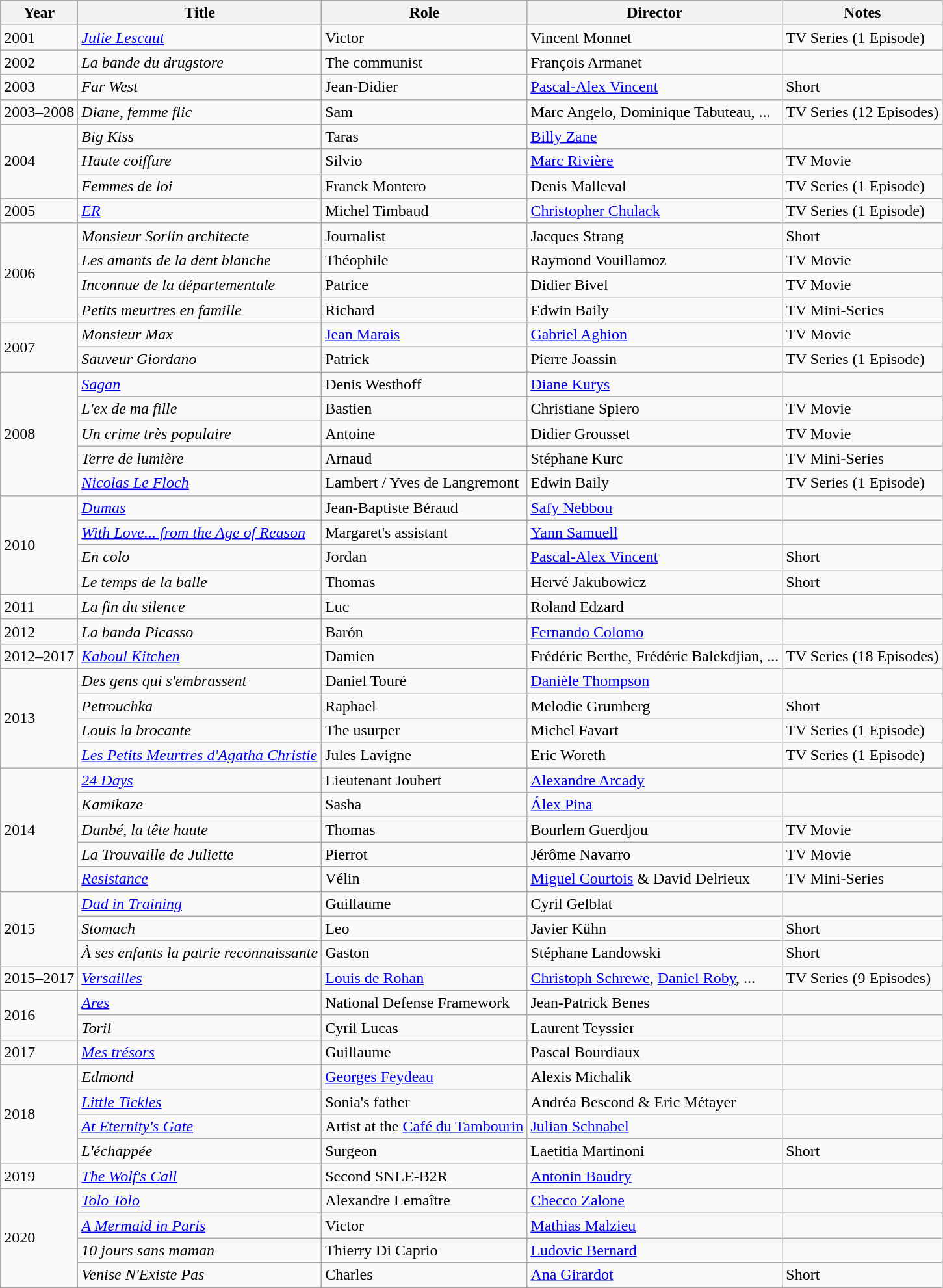<table class="wikitable">
<tr>
<th>Year</th>
<th>Title</th>
<th>Role</th>
<th>Director</th>
<th>Notes</th>
</tr>
<tr>
<td>2001</td>
<td><em><a href='#'>Julie Lescaut</a></em></td>
<td>Victor</td>
<td>Vincent Monnet</td>
<td>TV Series (1 Episode)</td>
</tr>
<tr>
<td>2002</td>
<td><em>La bande du drugstore</em></td>
<td>The communist</td>
<td>François Armanet</td>
<td></td>
</tr>
<tr>
<td>2003</td>
<td><em>Far West</em></td>
<td>Jean-Didier</td>
<td><a href='#'>Pascal-Alex Vincent</a></td>
<td>Short</td>
</tr>
<tr>
<td>2003–2008</td>
<td><em>Diane, femme flic</em></td>
<td>Sam</td>
<td>Marc Angelo, Dominique Tabuteau, ...</td>
<td>TV Series (12 Episodes)</td>
</tr>
<tr>
<td rowspan=3>2004</td>
<td><em>Big Kiss</em></td>
<td>Taras</td>
<td><a href='#'>Billy Zane</a></td>
<td></td>
</tr>
<tr>
<td><em>Haute coiffure</em></td>
<td>Silvio</td>
<td><a href='#'>Marc Rivière</a></td>
<td>TV Movie</td>
</tr>
<tr>
<td><em>Femmes de loi</em></td>
<td>Franck Montero</td>
<td>Denis Malleval</td>
<td>TV Series (1 Episode)</td>
</tr>
<tr>
<td>2005</td>
<td><em><a href='#'>ER</a></em></td>
<td>Michel Timbaud</td>
<td><a href='#'>Christopher Chulack</a></td>
<td>TV Series (1 Episode)</td>
</tr>
<tr>
<td rowspan=4>2006</td>
<td><em>Monsieur Sorlin architecte</em></td>
<td>Journalist</td>
<td>Jacques Strang</td>
<td>Short</td>
</tr>
<tr>
<td><em>Les amants de la dent blanche</em></td>
<td>Théophile</td>
<td>Raymond Vouillamoz</td>
<td>TV Movie</td>
</tr>
<tr>
<td><em>Inconnue de la départementale</em></td>
<td>Patrice</td>
<td>Didier Bivel</td>
<td>TV Movie</td>
</tr>
<tr>
<td><em>Petits meurtres en famille</em></td>
<td>Richard</td>
<td>Edwin Baily</td>
<td>TV Mini-Series</td>
</tr>
<tr>
<td rowspan=2>2007</td>
<td><em>Monsieur Max</em></td>
<td><a href='#'>Jean Marais</a></td>
<td><a href='#'>Gabriel Aghion</a></td>
<td>TV Movie</td>
</tr>
<tr>
<td><em>Sauveur Giordano</em></td>
<td>Patrick</td>
<td>Pierre Joassin</td>
<td>TV Series (1 Episode)</td>
</tr>
<tr>
<td rowspan=5>2008</td>
<td><em><a href='#'>Sagan</a></em></td>
<td>Denis Westhoff</td>
<td><a href='#'>Diane Kurys</a></td>
<td></td>
</tr>
<tr>
<td><em>L'ex de ma fille</em></td>
<td>Bastien</td>
<td>Christiane Spiero</td>
<td>TV Movie</td>
</tr>
<tr>
<td><em>Un crime très populaire</em></td>
<td>Antoine</td>
<td>Didier Grousset</td>
<td>TV Movie</td>
</tr>
<tr>
<td><em>Terre de lumière</em></td>
<td>Arnaud</td>
<td>Stéphane Kurc</td>
<td>TV Mini-Series</td>
</tr>
<tr>
<td><em><a href='#'>Nicolas Le Floch</a></em></td>
<td>Lambert / Yves de Langremont</td>
<td>Edwin Baily</td>
<td>TV Series (1 Episode)</td>
</tr>
<tr>
<td rowspan=4>2010</td>
<td><em><a href='#'>Dumas</a></em></td>
<td>Jean-Baptiste Béraud</td>
<td><a href='#'>Safy Nebbou</a></td>
<td></td>
</tr>
<tr>
<td><em><a href='#'>With Love... from the Age of Reason</a></em></td>
<td>Margaret's assistant</td>
<td><a href='#'>Yann Samuell</a></td>
<td></td>
</tr>
<tr>
<td><em>En colo</em></td>
<td>Jordan</td>
<td><a href='#'>Pascal-Alex Vincent</a></td>
<td>Short</td>
</tr>
<tr>
<td><em>Le temps de la balle</em></td>
<td>Thomas</td>
<td>Hervé Jakubowicz</td>
<td>Short</td>
</tr>
<tr>
<td>2011</td>
<td><em>La fin du silence</em></td>
<td>Luc</td>
<td>Roland Edzard</td>
<td></td>
</tr>
<tr>
<td>2012</td>
<td><em>La banda Picasso</em></td>
<td>Barón</td>
<td><a href='#'>Fernando Colomo</a></td>
<td></td>
</tr>
<tr>
<td>2012–2017</td>
<td><em><a href='#'>Kaboul Kitchen</a></em></td>
<td>Damien</td>
<td>Frédéric Berthe, Frédéric Balekdjian, ...</td>
<td>TV Series (18 Episodes)</td>
</tr>
<tr>
<td rowspan=4>2013</td>
<td><em>Des gens qui s'embrassent</em></td>
<td>Daniel Touré</td>
<td><a href='#'>Danièle Thompson</a></td>
<td></td>
</tr>
<tr>
<td><em>Petrouchka</em></td>
<td>Raphael</td>
<td>Melodie Grumberg</td>
<td>Short</td>
</tr>
<tr>
<td><em>Louis la brocante</em></td>
<td>The usurper</td>
<td>Michel Favart</td>
<td>TV Series (1 Episode)</td>
</tr>
<tr>
<td><em><a href='#'>Les Petits Meurtres d'Agatha Christie</a></em></td>
<td>Jules Lavigne</td>
<td>Eric Woreth</td>
<td>TV Series (1 Episode)</td>
</tr>
<tr>
<td rowspan=5>2014</td>
<td><em><a href='#'>24 Days</a></em></td>
<td>Lieutenant Joubert</td>
<td><a href='#'>Alexandre Arcady</a></td>
<td></td>
</tr>
<tr>
<td><em>Kamikaze</em></td>
<td>Sasha</td>
<td><a href='#'>Álex Pina</a></td>
<td></td>
</tr>
<tr>
<td><em>Danbé, la tête haute</em></td>
<td>Thomas</td>
<td>Bourlem Guerdjou</td>
<td>TV Movie</td>
</tr>
<tr>
<td><em>La Trouvaille de Juliette</em></td>
<td>Pierrot</td>
<td>Jérôme Navarro</td>
<td>TV Movie</td>
</tr>
<tr>
<td><em><a href='#'>Resistance</a></em></td>
<td>Vélin</td>
<td><a href='#'>Miguel Courtois</a> & David Delrieux</td>
<td>TV Mini-Series</td>
</tr>
<tr>
<td rowspan=3>2015</td>
<td><em><a href='#'>Dad in Training</a></em></td>
<td>Guillaume</td>
<td>Cyril Gelblat</td>
<td></td>
</tr>
<tr>
<td><em>Stomach</em></td>
<td>Leo</td>
<td>Javier Kühn</td>
<td>Short</td>
</tr>
<tr>
<td><em>À ses enfants la patrie reconnaissante</em></td>
<td>Gaston</td>
<td>Stéphane Landowski</td>
<td>Short</td>
</tr>
<tr>
<td>2015–2017</td>
<td><em><a href='#'>Versailles</a></em></td>
<td><a href='#'>Louis de Rohan</a></td>
<td><a href='#'>Christoph Schrewe</a>, <a href='#'>Daniel Roby</a>, ...</td>
<td>TV Series (9 Episodes)</td>
</tr>
<tr>
<td rowspan=2>2016</td>
<td><em><a href='#'>Ares</a></em></td>
<td>National Defense Framework</td>
<td>Jean-Patrick Benes</td>
<td></td>
</tr>
<tr>
<td><em>Toril</em></td>
<td>Cyril Lucas</td>
<td>Laurent Teyssier</td>
<td></td>
</tr>
<tr>
<td>2017</td>
<td><em><a href='#'>Mes trésors</a></em></td>
<td>Guillaume</td>
<td>Pascal Bourdiaux</td>
<td></td>
</tr>
<tr>
<td rowspan=4>2018</td>
<td><em>Edmond</em></td>
<td><a href='#'>Georges Feydeau</a></td>
<td>Alexis Michalik</td>
<td></td>
</tr>
<tr>
<td><em><a href='#'>Little Tickles</a></em></td>
<td>Sonia's father</td>
<td>Andréa Bescond & Eric Métayer</td>
<td></td>
</tr>
<tr>
<td><em><a href='#'>At Eternity's Gate</a></em></td>
<td>Artist at the <a href='#'>Café du Tambourin</a></td>
<td><a href='#'>Julian Schnabel</a></td>
<td></td>
</tr>
<tr>
<td><em>L'échappée</em></td>
<td>Surgeon</td>
<td>Laetitia Martinoni</td>
<td>Short</td>
</tr>
<tr>
<td>2019</td>
<td><em><a href='#'>The Wolf's Call</a></em></td>
<td>Second SNLE-B2R</td>
<td><a href='#'>Antonin Baudry</a></td>
<td></td>
</tr>
<tr>
<td rowspan=4>2020</td>
<td><em><a href='#'>Tolo Tolo</a></em></td>
<td>Alexandre Lemaître</td>
<td><a href='#'>Checco Zalone</a></td>
<td></td>
</tr>
<tr>
<td><em><a href='#'>A Mermaid in Paris</a></em></td>
<td>Victor</td>
<td><a href='#'>Mathias Malzieu</a></td>
<td></td>
</tr>
<tr>
<td><em>10 jours sans maman</em></td>
<td>Thierry Di Caprio</td>
<td><a href='#'>Ludovic Bernard</a></td>
<td></td>
</tr>
<tr>
<td><em>Venise N'Existe Pas</em></td>
<td>Charles</td>
<td><a href='#'>Ana Girardot</a></td>
<td>Short</td>
</tr>
<tr>
</tr>
</table>
